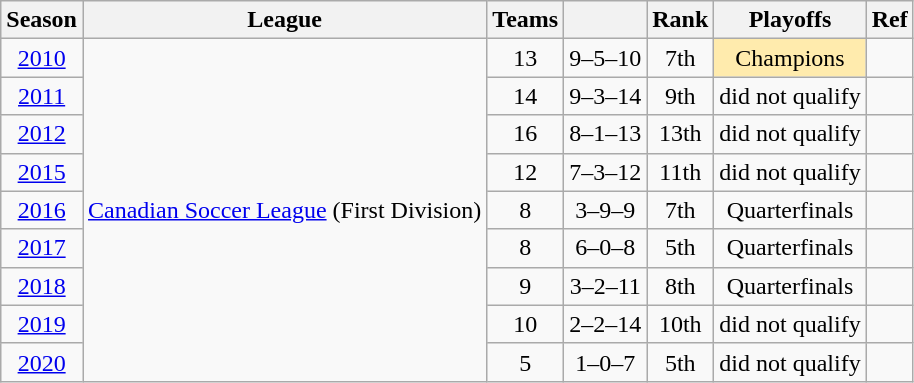<table class="wikitable" style="text-align: center;">
<tr>
<th>Season</th>
<th>League</th>
<th>Teams</th>
<th></th>
<th>Rank</th>
<th>Playoffs</th>
<th>Ref</th>
</tr>
<tr>
<td><a href='#'>2010</a></td>
<td rowspan="9"><a href='#'>Canadian Soccer League</a> (First Division)</td>
<td>13</td>
<td>9–5–10</td>
<td>7th</td>
<td bgcolor="FFEBAD">Champions</td>
<td></td>
</tr>
<tr>
<td><a href='#'>2011</a></td>
<td>14</td>
<td>9–3–14</td>
<td>9th</td>
<td>did not qualify</td>
<td></td>
</tr>
<tr>
<td><a href='#'>2012</a></td>
<td>16</td>
<td>8–1–13</td>
<td>13th</td>
<td>did not qualify</td>
<td></td>
</tr>
<tr>
<td><a href='#'>2015</a></td>
<td>12</td>
<td>7–3–12</td>
<td>11th</td>
<td>did not qualify</td>
<td></td>
</tr>
<tr>
<td><a href='#'>2016</a></td>
<td>8</td>
<td>3–9–9</td>
<td>7th</td>
<td>Quarterfinals</td>
<td></td>
</tr>
<tr>
<td><a href='#'>2017</a></td>
<td>8</td>
<td>6–0–8</td>
<td>5th</td>
<td>Quarterfinals</td>
<td></td>
</tr>
<tr>
<td><a href='#'>2018</a></td>
<td>9</td>
<td>3–2–11</td>
<td>8th</td>
<td>Quarterfinals</td>
<td></td>
</tr>
<tr>
<td><a href='#'>2019</a></td>
<td>10</td>
<td>2–2–14</td>
<td>10th</td>
<td>did not qualify</td>
<td></td>
</tr>
<tr>
<td><a href='#'>2020</a></td>
<td>5</td>
<td>1–0–7</td>
<td>5th</td>
<td>did not qualify</td>
<td></td>
</tr>
</table>
